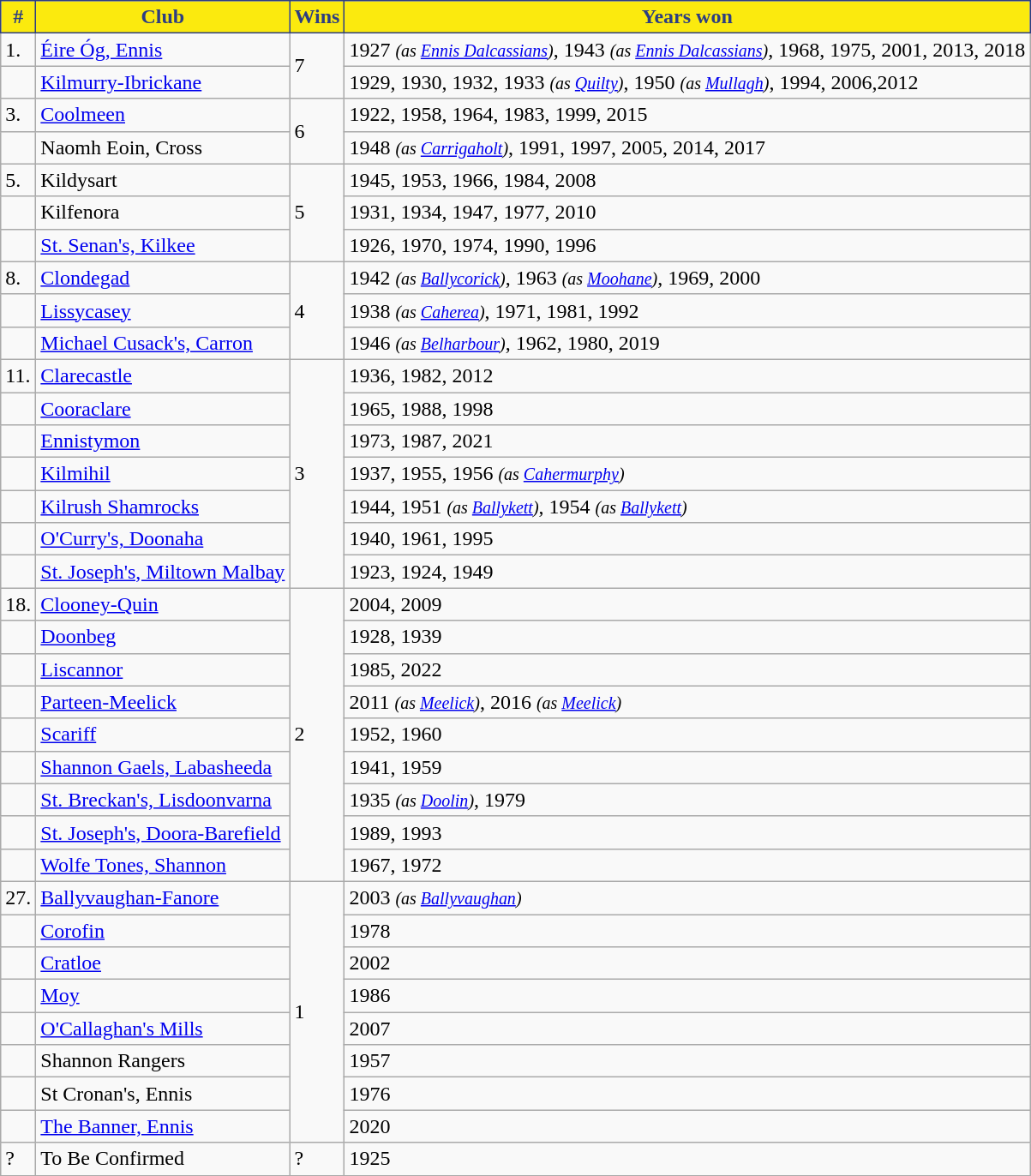<table class="wikitable">
<tr>
<th style="background:#FBEA0E;color:#2D3E82;border:1px solid #2D3E82">#</th>
<th style="background:#FBEA0E;color:#2D3E82;border:1px solid #2D3E82">Club</th>
<th style="background:#FBEA0E;color:#2D3E82;border:1px solid #2D3E82">Wins</th>
<th style="background:#FBEA0E;color:#2D3E82;border:1px solid #2D3E82">Years won</th>
</tr>
<tr>
<td>1.</td>
<td> <a href='#'>Éire Óg, Ennis</a></td>
<td rowspan=2>7</td>
<td>1927 <em><small>(as <a href='#'>Ennis Dalcassians</a>)</small></em>, 1943 <em><small>(as <a href='#'>Ennis Dalcassians</a>)</small></em>, 1968, 1975, 2001, 2013, 2018</td>
</tr>
<tr>
<td></td>
<td> <a href='#'>Kilmurry-Ibrickane</a></td>
<td>1929, 1930, 1932, 1933 <em><small>(as <a href='#'>Quilty</a>)</small></em>, 1950 <em><small>(as <a href='#'>Mullagh</a>)</small></em>, 1994, 2006,2012</td>
</tr>
<tr>
<td>3.</td>
<td> <a href='#'>Coolmeen</a></td>
<td rowspan=2>6</td>
<td>1922, 1958, 1964, 1983, 1999, 2015</td>
</tr>
<tr>
<td></td>
<td> Naomh Eoin, Cross</td>
<td>1948 <em><small>(as <a href='#'>Carrigaholt</a>)</small></em>, 1991, 1997, 2005, 2014, 2017</td>
</tr>
<tr>
<td>5.</td>
<td> Kildysart</td>
<td rowspan=3>5</td>
<td>1945, 1953, 1966, 1984, 2008</td>
</tr>
<tr>
<td></td>
<td> Kilfenora</td>
<td>1931, 1934, 1947, 1977, 2010</td>
</tr>
<tr>
<td></td>
<td> <a href='#'>St. Senan's, Kilkee</a></td>
<td>1926, 1970, 1974, 1990, 1996</td>
</tr>
<tr>
<td>8.</td>
<td> <a href='#'>Clondegad</a></td>
<td rowspan=3>4</td>
<td>1942 <em><small>(as <a href='#'>Ballycorick</a>)</small></em>, 1963 <em><small>(as <a href='#'>Moohane</a>)</small></em>, 1969, 2000</td>
</tr>
<tr>
<td></td>
<td> <a href='#'>Lissycasey</a></td>
<td>1938 <em><small>(as <a href='#'>Caherea</a>)</small></em>, 1971, 1981, 1992</td>
</tr>
<tr>
<td></td>
<td> <a href='#'>Michael Cusack's, Carron</a></td>
<td>1946 <em><small>(as <a href='#'>Belharbour</a>)</small></em>, 1962, 1980, 2019</td>
</tr>
<tr>
<td>11.</td>
<td> <a href='#'>Clarecastle</a></td>
<td rowspan=7>3</td>
<td>1936, 1982, 2012</td>
</tr>
<tr>
<td></td>
<td> <a href='#'>Cooraclare</a></td>
<td>1965, 1988, 1998</td>
</tr>
<tr>
<td></td>
<td> <a href='#'>Ennistymon</a></td>
<td>1973, 1987, 2021</td>
</tr>
<tr>
<td></td>
<td> <a href='#'>Kilmihil</a></td>
<td>1937, 1955, 1956 <em><small>(as <a href='#'>Cahermurphy</a>)</small></em></td>
</tr>
<tr>
<td></td>
<td> <a href='#'>Kilrush Shamrocks</a></td>
<td>1944, 1951 <em><small>(as <a href='#'>Ballykett</a>)</small></em>, 1954 <em><small>(as <a href='#'>Ballykett</a>)</small></em></td>
</tr>
<tr>
<td></td>
<td> <a href='#'>O'Curry's, Doonaha</a></td>
<td>1940, 1961, 1995</td>
</tr>
<tr>
<td></td>
<td> <a href='#'>St. Joseph's, Miltown Malbay</a></td>
<td>1923, 1924, 1949</td>
</tr>
<tr>
<td>18.</td>
<td> <a href='#'>Clooney-Quin</a></td>
<td rowspan=9>2</td>
<td>2004, 2009</td>
</tr>
<tr>
<td></td>
<td> <a href='#'>Doonbeg</a></td>
<td>1928, 1939</td>
</tr>
<tr>
<td></td>
<td> <a href='#'>Liscannor</a></td>
<td>1985, 2022</td>
</tr>
<tr>
<td></td>
<td> <a href='#'>Parteen-Meelick</a></td>
<td>2011 <em><small>(as <a href='#'>Meelick</a>)</small></em>, 2016 <em><small>(as <a href='#'>Meelick</a>)</small></em></td>
</tr>
<tr>
<td></td>
<td> <a href='#'>Scariff</a></td>
<td>1952, 1960</td>
</tr>
<tr>
<td></td>
<td> <a href='#'>Shannon Gaels, Labasheeda</a></td>
<td>1941, 1959</td>
</tr>
<tr>
<td></td>
<td> <a href='#'>St. Breckan's, Lisdoonvarna</a></td>
<td>1935 <em><small>(as <a href='#'>Doolin</a>)</small></em>, 1979</td>
</tr>
<tr>
<td></td>
<td> <a href='#'>St. Joseph's, Doora-Barefield</a></td>
<td>1989, 1993</td>
</tr>
<tr>
<td></td>
<td> <a href='#'>Wolfe Tones, Shannon</a></td>
<td>1967, 1972</td>
</tr>
<tr>
<td>27.</td>
<td> <a href='#'>Ballyvaughan-Fanore</a></td>
<td rowspan=8>1</td>
<td>2003 <em><small>(as <a href='#'>Ballyvaughan</a>)</small></em></td>
</tr>
<tr>
<td></td>
<td> <a href='#'>Corofin</a></td>
<td>1978</td>
</tr>
<tr>
<td></td>
<td> <a href='#'>Cratloe</a></td>
<td>2002</td>
</tr>
<tr>
<td></td>
<td> <a href='#'>Moy</a></td>
<td>1986</td>
</tr>
<tr>
<td></td>
<td> <a href='#'>O'Callaghan's Mills</a></td>
<td>2007</td>
</tr>
<tr>
<td></td>
<td>Shannon Rangers</td>
<td>1957</td>
</tr>
<tr>
<td></td>
<td>St Cronan's, Ennis</td>
<td>1976</td>
</tr>
<tr>
<td></td>
<td> <a href='#'>The Banner, Ennis</a></td>
<td>2020</td>
</tr>
<tr>
<td>?</td>
<td>To Be Confirmed</td>
<td>?</td>
<td>1925</td>
</tr>
</table>
